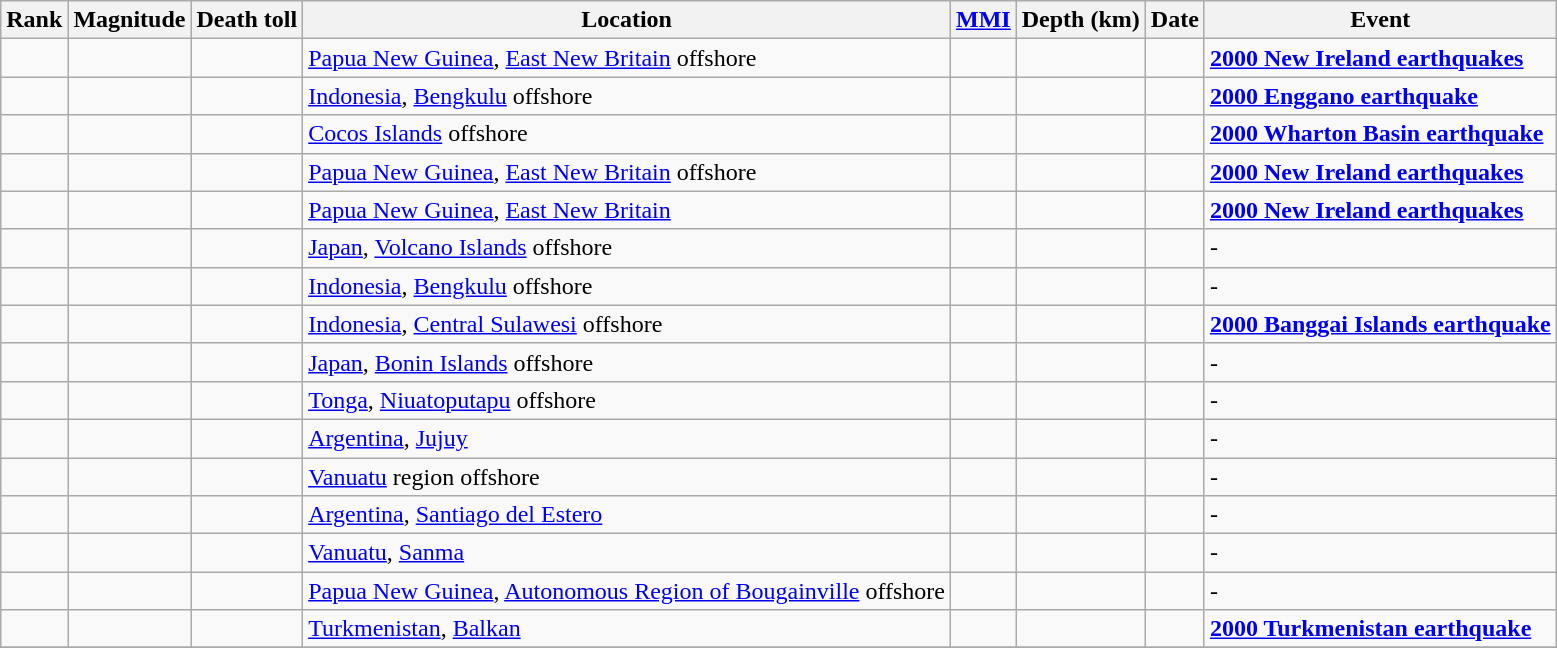<table class="sortable wikitable" style="font-size:100%;">
<tr>
<th>Rank</th>
<th>Magnitude</th>
<th>Death toll</th>
<th>Location</th>
<th><a href='#'>MMI</a></th>
<th>Depth (km)</th>
<th>Date</th>
<th>Event</th>
</tr>
<tr>
<td></td>
<td></td>
<td></td>
<td> <a href='#'>Papua New Guinea</a>, <a href='#'>East New Britain</a> offshore</td>
<td></td>
<td></td>
<td></td>
<td><strong><a href='#'>2000 New Ireland earthquakes</a></strong></td>
</tr>
<tr>
<td></td>
<td></td>
<td></td>
<td> <a href='#'>Indonesia</a>, <a href='#'>Bengkulu</a> offshore</td>
<td></td>
<td></td>
<td></td>
<td><strong><a href='#'>2000 Enggano earthquake</a></strong></td>
</tr>
<tr>
<td></td>
<td></td>
<td></td>
<td> <a href='#'>Cocos Islands</a> offshore</td>
<td></td>
<td></td>
<td></td>
<td><strong><a href='#'>2000 Wharton Basin earthquake</a></strong></td>
</tr>
<tr>
<td></td>
<td></td>
<td></td>
<td> <a href='#'>Papua New Guinea</a>, <a href='#'>East New Britain</a> offshore</td>
<td></td>
<td></td>
<td></td>
<td><strong><a href='#'>2000 New Ireland earthquakes</a></strong></td>
</tr>
<tr>
<td></td>
<td></td>
<td></td>
<td> <a href='#'>Papua New Guinea</a>, <a href='#'>East New Britain</a></td>
<td></td>
<td></td>
<td></td>
<td><strong><a href='#'>2000 New Ireland earthquakes</a></strong></td>
</tr>
<tr>
<td></td>
<td></td>
<td></td>
<td> <a href='#'>Japan</a>, <a href='#'>Volcano Islands</a> offshore</td>
<td></td>
<td></td>
<td></td>
<td>-</td>
</tr>
<tr>
<td></td>
<td></td>
<td></td>
<td> <a href='#'>Indonesia</a>, <a href='#'>Bengkulu</a> offshore</td>
<td></td>
<td></td>
<td></td>
<td>-</td>
</tr>
<tr>
<td></td>
<td></td>
<td></td>
<td> <a href='#'>Indonesia</a>, <a href='#'>Central Sulawesi</a> offshore</td>
<td></td>
<td></td>
<td></td>
<td><strong><a href='#'>2000 Banggai Islands earthquake</a></strong></td>
</tr>
<tr>
<td></td>
<td></td>
<td></td>
<td> <a href='#'>Japan</a>, <a href='#'>Bonin Islands</a> offshore</td>
<td></td>
<td></td>
<td></td>
<td>-</td>
</tr>
<tr>
<td></td>
<td></td>
<td></td>
<td> <a href='#'>Tonga</a>, <a href='#'>Niuatoputapu</a> offshore</td>
<td></td>
<td></td>
<td></td>
<td>-</td>
</tr>
<tr>
<td></td>
<td></td>
<td></td>
<td> <a href='#'>Argentina</a>, <a href='#'>Jujuy</a></td>
<td></td>
<td></td>
<td></td>
<td>-</td>
</tr>
<tr>
<td></td>
<td></td>
<td></td>
<td><a href='#'>Vanuatu</a> region offshore</td>
<td></td>
<td></td>
<td></td>
<td>-</td>
</tr>
<tr>
<td></td>
<td></td>
<td></td>
<td> <a href='#'>Argentina</a>, <a href='#'>Santiago del Estero</a></td>
<td></td>
<td></td>
<td></td>
<td>-</td>
</tr>
<tr>
<td></td>
<td></td>
<td></td>
<td> <a href='#'>Vanuatu</a>, <a href='#'>Sanma</a></td>
<td></td>
<td></td>
<td></td>
<td>-</td>
</tr>
<tr>
<td></td>
<td></td>
<td></td>
<td> <a href='#'>Papua New Guinea</a>, <a href='#'>Autonomous Region of Bougainville</a> offshore</td>
<td></td>
<td></td>
<td></td>
<td>-</td>
</tr>
<tr>
<td></td>
<td></td>
<td></td>
<td> <a href='#'>Turkmenistan</a>, <a href='#'>Balkan</a></td>
<td></td>
<td></td>
<td></td>
<td><strong><a href='#'>2000 Turkmenistan earthquake</a></strong></td>
</tr>
<tr>
</tr>
</table>
